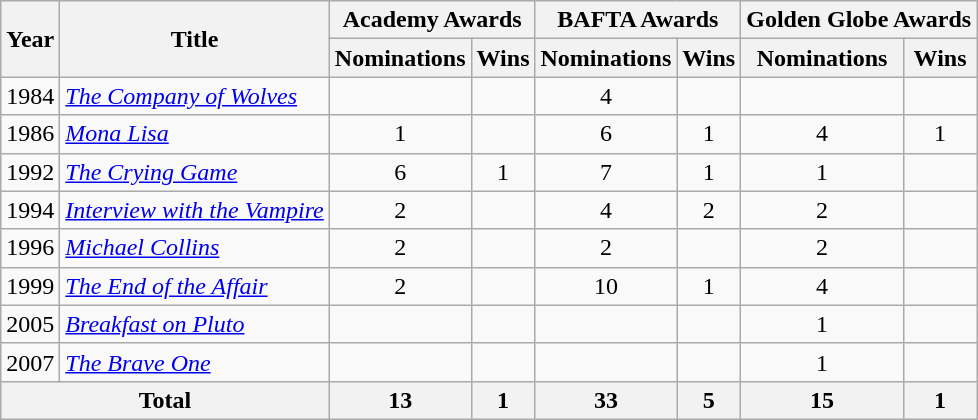<table class="wikitable">
<tr>
<th rowspan="2">Year</th>
<th rowspan="2">Title</th>
<th colspan="2" style="text-align:center;">Academy Awards</th>
<th colspan="2" style="text-align:center;">BAFTA Awards</th>
<th colspan="2" style="text-align:center;">Golden Globe Awards</th>
</tr>
<tr>
<th>Nominations</th>
<th>Wins</th>
<th>Nominations</th>
<th>Wins</th>
<th>Nominations</th>
<th>Wins</th>
</tr>
<tr>
<td>1984</td>
<td><em><a href='#'>The Company of Wolves</a></em></td>
<td></td>
<td></td>
<td align=center>4</td>
<td></td>
<td></td>
<td></td>
</tr>
<tr>
<td>1986</td>
<td><em><a href='#'>Mona Lisa</a></em></td>
<td align=center>1</td>
<td></td>
<td align=center>6</td>
<td align=center>1</td>
<td align=center>4</td>
<td align=center>1</td>
</tr>
<tr>
<td>1992</td>
<td><em><a href='#'>The Crying Game</a></em></td>
<td align=center>6</td>
<td align=center>1</td>
<td align=center>7</td>
<td align=center>1</td>
<td align=center>1</td>
<td></td>
</tr>
<tr>
<td>1994</td>
<td><em><a href='#'>Interview with the Vampire</a></em></td>
<td align=center>2</td>
<td></td>
<td align=center>4</td>
<td align=center>2</td>
<td align=center>2</td>
<td></td>
</tr>
<tr>
<td>1996</td>
<td><em><a href='#'>Michael Collins</a></em></td>
<td align=center>2</td>
<td></td>
<td align=center>2</td>
<td></td>
<td align=center>2</td>
<td></td>
</tr>
<tr>
<td>1999</td>
<td><em><a href='#'>The End of the Affair</a></em></td>
<td align=center>2</td>
<td></td>
<td align=center>10</td>
<td align=center>1</td>
<td align=center>4</td>
<td></td>
</tr>
<tr>
<td>2005</td>
<td><em><a href='#'>Breakfast on Pluto</a></em></td>
<td></td>
<td></td>
<td></td>
<td></td>
<td align=center>1</td>
<td></td>
</tr>
<tr>
<td>2007</td>
<td><em><a href='#'>The Brave One</a></em></td>
<td></td>
<td></td>
<td></td>
<td></td>
<td align=center>1</td>
<td></td>
</tr>
<tr>
<th colspan="2">Total</th>
<th align=center>13</th>
<th align=center>1</th>
<th align=center>33</th>
<th align=center>5</th>
<th align=center>15</th>
<th align=center>1</th>
</tr>
</table>
